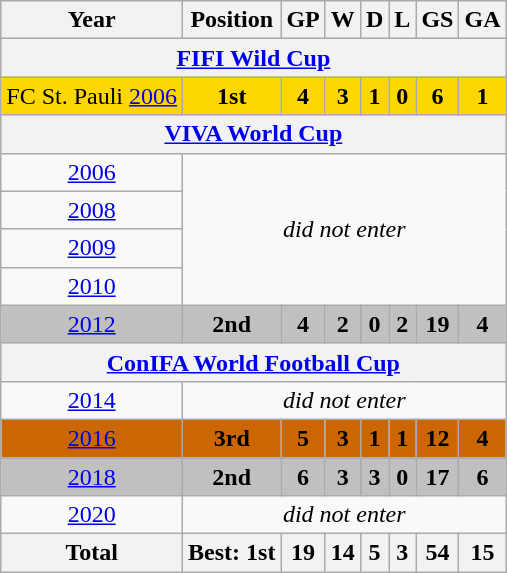<table class="wikitable" style="text-align:center;">
<tr>
<th>Year</th>
<th>Position</th>
<th>GP</th>
<th>W</th>
<th>D</th>
<th>L</th>
<th>GS</th>
<th>GA</th>
</tr>
<tr>
<th colspan="8"><a href='#'>FIFI Wild Cup</a></th>
</tr>
<tr style="background:gold">
<td>FC St. Pauli <a href='#'>2006</a></td>
<td><strong>1st</strong></td>
<td><strong>4</strong></td>
<td><strong>3</strong></td>
<td><strong>1</strong></td>
<td><strong>0</strong></td>
<td><strong>6</strong></td>
<td><strong>1</strong></td>
</tr>
<tr>
<th colspan="8"><a href='#'>VIVA World Cup</a></th>
</tr>
<tr>
<td> <a href='#'>2006</a></td>
<td rowspan="4" colspan=7><em>did not enter</em></td>
</tr>
<tr>
<td> <a href='#'>2008</a></td>
</tr>
<tr>
<td> <a href='#'>2009</a></td>
</tr>
<tr>
<td> <a href='#'>2010</a></td>
</tr>
<tr style="background:silver">
<td> <a href='#'>2012</a></td>
<td><strong>2nd</strong></td>
<td><strong>4</strong></td>
<td><strong>2</strong></td>
<td><strong>0</strong></td>
<td><strong>2</strong></td>
<td><strong>19</strong></td>
<td><strong>4</strong></td>
</tr>
<tr>
<th colspan="8"><a href='#'>ConIFA World Football Cup</a></th>
</tr>
<tr>
<td> <a href='#'>2014</a></td>
<td colspan=7><em>did not enter</em></td>
</tr>
<tr style="background:#CC6600">
<td> <a href='#'>2016</a></td>
<td><strong>3rd</strong></td>
<td><strong>5</strong></td>
<td><strong>3</strong></td>
<td><strong>1</strong></td>
<td><strong>1</strong></td>
<td><strong>12</strong></td>
<td><strong>4</strong></td>
</tr>
<tr style="background:silver">
<td> <a href='#'>2018</a></td>
<td><strong>2nd</strong></td>
<td><strong>6</strong></td>
<td><strong>3</strong></td>
<td><strong>3</strong></td>
<td><strong>0</strong></td>
<td><strong>17</strong></td>
<td><strong>6</strong></td>
</tr>
<tr>
<td> <a href='#'>2020</a></td>
<td colspan=7><em>did not enter</em></td>
</tr>
<tr>
<th><strong>Total</strong></th>
<th><strong>Best: 1st</strong></th>
<th><strong>19</strong></th>
<th><strong>14</strong></th>
<th><strong>5</strong></th>
<th><strong>3</strong></th>
<th><strong>54</strong></th>
<th><strong>15</strong></th>
</tr>
</table>
